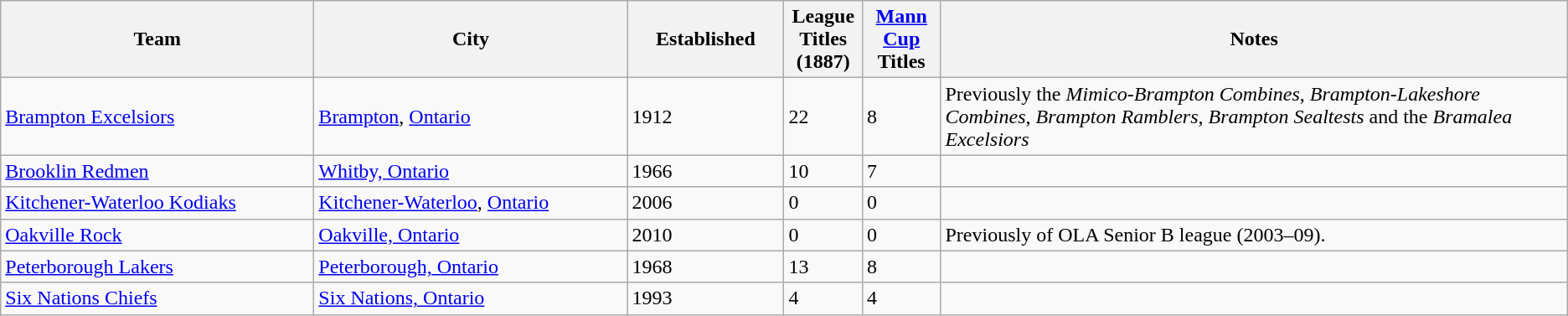<table class="wikitable sortable">
<tr>
<th bgcolor="#DDDDFF" width="20%">Team</th>
<th bgcolor="#DDDDFF" width="20%">City</th>
<th bgcolor="#DDDDFF" width="10%">Established</th>
<th bgcolor="#DDDDFF" width="5%">League Titles (1887)</th>
<th bgcolor="#DDDDFF" width="5%"><a href='#'>Mann Cup</a> Titles</th>
<th bgcolor="#DDDDFF" width="40%" class="unsortable">Notes</th>
</tr>
<tr>
<td><a href='#'>Brampton Excelsiors</a></td>
<td><a href='#'>Brampton</a>, <a href='#'>Ontario</a></td>
<td>1912</td>
<td>22</td>
<td>8</td>
<td>Previously the <em>Mimico-Brampton Combines</em>, <em>Brampton-Lakeshore Combines</em>, <em>Brampton Ramblers</em>, <em>Brampton Sealtests</em> and the <em>Bramalea Excelsiors</em></td>
</tr>
<tr>
<td><a href='#'>Brooklin Redmen</a></td>
<td><a href='#'>Whitby, Ontario</a></td>
<td>1966</td>
<td>10</td>
<td>7</td>
<td></td>
</tr>
<tr>
<td><a href='#'>Kitchener-Waterloo Kodiaks</a></td>
<td><a href='#'>Kitchener-Waterloo</a>, <a href='#'>Ontario</a></td>
<td>2006</td>
<td>0</td>
<td>0</td>
<td></td>
</tr>
<tr>
<td><a href='#'>Oakville Rock</a></td>
<td><a href='#'>Oakville, Ontario</a></td>
<td>2010</td>
<td>0</td>
<td>0</td>
<td>Previously of OLA Senior B league (2003–09).</td>
</tr>
<tr>
<td><a href='#'>Peterborough Lakers</a></td>
<td><a href='#'>Peterborough, Ontario</a></td>
<td>1968</td>
<td>13</td>
<td>8</td>
<td></td>
</tr>
<tr>
<td><a href='#'>Six Nations Chiefs</a></td>
<td><a href='#'>Six Nations, Ontario</a></td>
<td>1993</td>
<td>4</td>
<td>4</td>
<td></td>
</tr>
</table>
